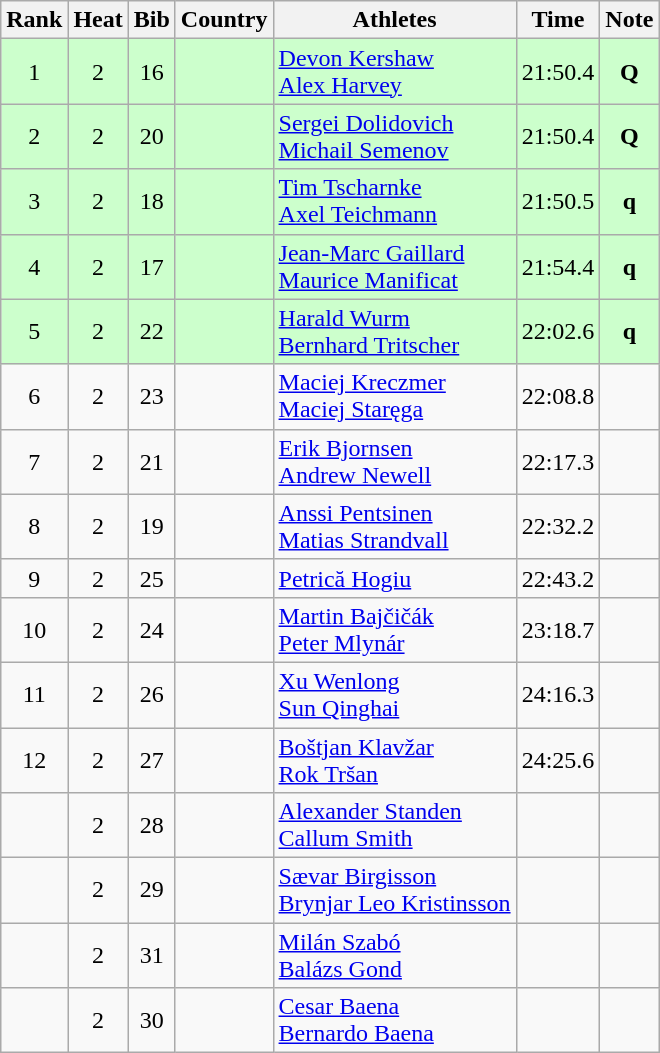<table class="wikitable sortable" style="text-align:center">
<tr>
<th>Rank</th>
<th>Heat</th>
<th>Bib</th>
<th>Country</th>
<th>Athletes</th>
<th>Time</th>
<th>Note</th>
</tr>
<tr bgcolor=ccffcc>
<td>1</td>
<td>2</td>
<td>16</td>
<td align=left></td>
<td align=left><a href='#'>Devon Kershaw</a><br><a href='#'>Alex Harvey</a></td>
<td>21:50.4</td>
<td><strong>Q</strong></td>
</tr>
<tr bgcolor=ccffcc>
<td>2</td>
<td>2</td>
<td>20</td>
<td align=left></td>
<td align=left><a href='#'>Sergei Dolidovich</a><br><a href='#'>Michail Semenov</a></td>
<td>21:50.4</td>
<td><strong>Q</strong></td>
</tr>
<tr bgcolor=ccffcc>
<td>3</td>
<td>2</td>
<td>18</td>
<td align=left></td>
<td align=left><a href='#'>Tim Tscharnke</a><br><a href='#'>Axel Teichmann</a></td>
<td>21:50.5</td>
<td><strong>q</strong></td>
</tr>
<tr bgcolor=ccffcc>
<td>4</td>
<td>2</td>
<td>17</td>
<td align=left></td>
<td align=left><a href='#'>Jean-Marc Gaillard</a><br><a href='#'>Maurice Manificat</a></td>
<td>21:54.4</td>
<td><strong>q</strong></td>
</tr>
<tr bgcolor=ccffcc>
<td>5</td>
<td>2</td>
<td>22</td>
<td align=left></td>
<td align=left><a href='#'>Harald Wurm</a><br><a href='#'>Bernhard Tritscher</a></td>
<td>22:02.6</td>
<td><strong>q</strong></td>
</tr>
<tr>
<td>6</td>
<td>2</td>
<td>23</td>
<td align=left></td>
<td align=left><a href='#'>Maciej Kreczmer</a><br><a href='#'>Maciej Staręga</a></td>
<td>22:08.8</td>
<td></td>
</tr>
<tr>
<td>7</td>
<td>2</td>
<td>21</td>
<td align=left></td>
<td align=left><a href='#'>Erik Bjornsen</a><br><a href='#'>Andrew Newell</a></td>
<td>22:17.3</td>
<td></td>
</tr>
<tr>
<td>8</td>
<td>2</td>
<td>19</td>
<td align=left></td>
<td align=left><a href='#'>Anssi Pentsinen</a><br><a href='#'>Matias Strandvall</a></td>
<td>22:32.2</td>
<td></td>
</tr>
<tr>
<td>9</td>
<td>2</td>
<td>25</td>
<td align=left></td>
<td align=left><a href='#'>Petrică Hogiu</a><br></td>
<td>22:43.2</td>
<td></td>
</tr>
<tr>
<td>10</td>
<td>2</td>
<td>24</td>
<td align=left></td>
<td align=left><a href='#'>Martin Bajčičák</a><br><a href='#'>Peter Mlynár</a></td>
<td>23:18.7</td>
<td></td>
</tr>
<tr>
<td>11</td>
<td>2</td>
<td>26</td>
<td align=left></td>
<td align=left><a href='#'>Xu Wenlong</a><br><a href='#'>Sun Qinghai</a></td>
<td>24:16.3</td>
<td></td>
</tr>
<tr>
<td>12</td>
<td>2</td>
<td>27</td>
<td align=left></td>
<td align=left><a href='#'>Boštjan Klavžar</a><br><a href='#'>Rok Tršan</a></td>
<td>24:25.6</td>
<td></td>
</tr>
<tr>
<td></td>
<td>2</td>
<td>28</td>
<td align=left></td>
<td align=left><a href='#'>Alexander Standen</a><br><a href='#'>Callum Smith</a></td>
<td></td>
<td></td>
</tr>
<tr>
<td></td>
<td>2</td>
<td>29</td>
<td align=left></td>
<td align=left><a href='#'>Sævar Birgisson</a><br><a href='#'>Brynjar Leo Kristinsson</a></td>
<td></td>
<td></td>
</tr>
<tr>
<td></td>
<td>2</td>
<td>31</td>
<td align=left></td>
<td align=left><a href='#'>Milán Szabó</a><br><a href='#'>Balázs Gond</a></td>
<td></td>
<td></td>
</tr>
<tr>
<td></td>
<td>2</td>
<td>30</td>
<td align=left></td>
<td align=left><a href='#'>Cesar Baena</a><br><a href='#'>Bernardo Baena</a></td>
<td></td>
<td></td>
</tr>
</table>
